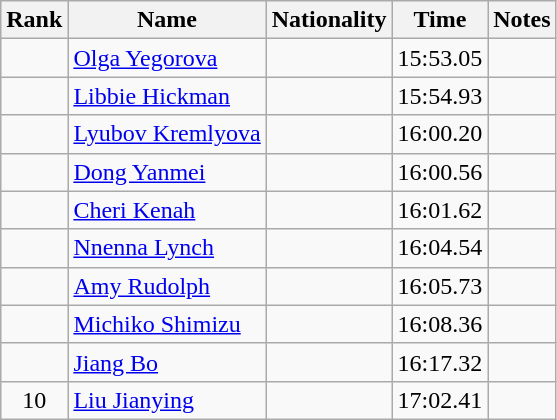<table class="wikitable sortable" style="text-align:center">
<tr>
<th>Rank</th>
<th>Name</th>
<th>Nationality</th>
<th>Time</th>
<th>Notes</th>
</tr>
<tr>
<td></td>
<td align=left><a href='#'>Olga Yegorova</a></td>
<td align=left></td>
<td>15:53.05</td>
<td></td>
</tr>
<tr>
<td></td>
<td align=left><a href='#'>Libbie Hickman</a></td>
<td align=left></td>
<td>15:54.93</td>
<td></td>
</tr>
<tr>
<td></td>
<td align=left><a href='#'>Lyubov Kremlyova</a></td>
<td align=left></td>
<td>16:00.20</td>
<td></td>
</tr>
<tr>
<td></td>
<td align=left><a href='#'>Dong Yanmei</a></td>
<td align=left></td>
<td>16:00.56</td>
<td></td>
</tr>
<tr>
<td></td>
<td align=left><a href='#'>Cheri Kenah</a></td>
<td align=left></td>
<td>16:01.62</td>
<td></td>
</tr>
<tr>
<td></td>
<td align=left><a href='#'>Nnenna Lynch</a></td>
<td align=left></td>
<td>16:04.54</td>
<td></td>
</tr>
<tr>
<td></td>
<td align=left><a href='#'>Amy Rudolph</a></td>
<td align=left></td>
<td>16:05.73</td>
<td></td>
</tr>
<tr>
<td></td>
<td align=left><a href='#'>Michiko Shimizu</a></td>
<td align=left></td>
<td>16:08.36</td>
<td></td>
</tr>
<tr>
<td></td>
<td align=left><a href='#'>Jiang Bo</a></td>
<td align=left></td>
<td>16:17.32</td>
<td></td>
</tr>
<tr>
<td>10</td>
<td align=left><a href='#'>Liu Jianying</a></td>
<td align=left></td>
<td>17:02.41</td>
<td></td>
</tr>
</table>
